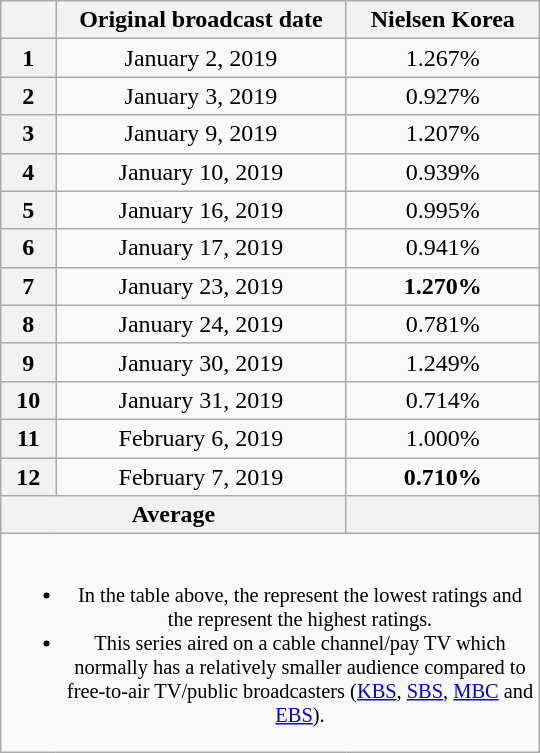<table class="wikitable"  style="text-align:center; width:360px">
<tr>
<th></th>
<th>Original broadcast date</th>
<th>Nielsen Korea</th>
</tr>
<tr>
<th>1</th>
<td>January 2, 2019</td>
<td>1.267%</td>
</tr>
<tr>
<th>2</th>
<td>January 3, 2019</td>
<td>0.927%</td>
</tr>
<tr>
<th>3</th>
<td>January 9, 2019</td>
<td>1.207%</td>
</tr>
<tr>
<th>4</th>
<td>January 10, 2019</td>
<td>0.939%</td>
</tr>
<tr>
<th>5</th>
<td>January 16, 2019</td>
<td>0.995%</td>
</tr>
<tr>
<th>6</th>
<td>January 17, 2019</td>
<td>0.941%</td>
</tr>
<tr>
<th>7</th>
<td>January 23, 2019</td>
<td><span><strong>1.270%</strong></span></td>
</tr>
<tr>
<th>8</th>
<td>January 24, 2019</td>
<td>0.781%</td>
</tr>
<tr>
<th>9</th>
<td>January 30, 2019</td>
<td>1.249%</td>
</tr>
<tr>
<th>10</th>
<td>January 31, 2019</td>
<td>0.714%</td>
</tr>
<tr>
<th>11</th>
<td>February 6, 2019</td>
<td>1.000%</td>
</tr>
<tr>
<th>12</th>
<td>February 7, 2019</td>
<td><span><strong>0.710%</strong></span></td>
</tr>
<tr>
<th colspan="2">Average</th>
<th></th>
</tr>
<tr>
<td colspan="3" style="font-size:85%"><br><ul><li>In the table above, the <strong></strong> represent the lowest ratings and the <strong></strong> represent the highest ratings.</li><li>This series aired on a cable channel/pay TV which normally has a relatively smaller audience compared to free-to-air TV/public broadcasters (<a href='#'>KBS</a>, <a href='#'>SBS</a>, <a href='#'>MBC</a> and <a href='#'>EBS</a>).</li></ul></td>
</tr>
</table>
